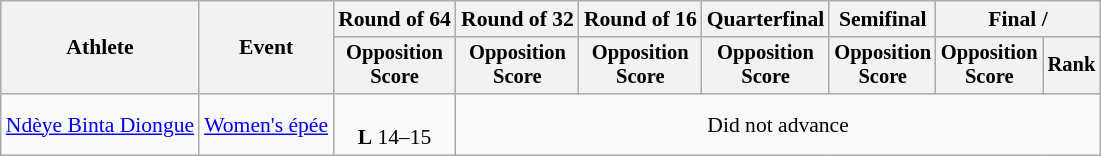<table class="wikitable" style="font-size:90%">
<tr>
<th rowspan="2">Athlete</th>
<th rowspan="2">Event</th>
<th>Round of 64</th>
<th>Round of 32</th>
<th>Round of 16</th>
<th>Quarterfinal</th>
<th>Semifinal</th>
<th colspan=2>Final / </th>
</tr>
<tr style="font-size:95%">
<th>Opposition <br> Score</th>
<th>Opposition <br> Score</th>
<th>Opposition <br> Score</th>
<th>Opposition <br> Score</th>
<th>Opposition <br> Score</th>
<th>Opposition <br> Score</th>
<th>Rank</th>
</tr>
<tr align=center>
<td align=left><a href='#'>Ndèye Binta Diongue</a></td>
<td align=left><a href='#'>Women's épée</a></td>
<td><br><strong>L</strong> 14–15</td>
<td colspan=6>Did not advance</td>
</tr>
</table>
